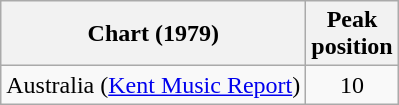<table class="wikitable">
<tr>
<th>Chart (1979)</th>
<th>Peak<br>position</th>
</tr>
<tr>
<td>Australia (<a href='#'>Kent Music Report</a>)</td>
<td style="text-align:center;">10</td>
</tr>
</table>
